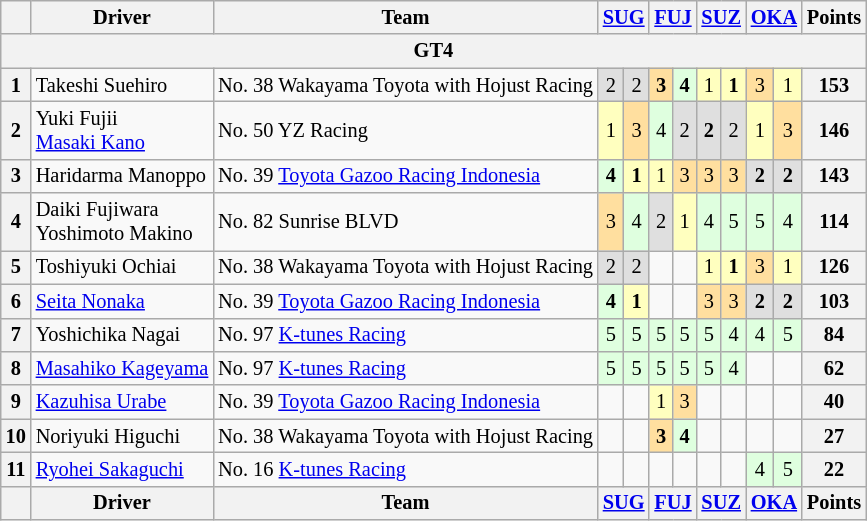<table class="wikitable" style="font-size: 85%; text-align:center;">
<tr>
<th></th>
<th>Driver</th>
<th>Team</th>
<th colspan="2"><a href='#'>SUG</a><br></th>
<th colspan="2"><a href='#'>FUJ</a><br></th>
<th colspan="2"><a href='#'>SUZ</a><br></th>
<th colspan="2"><a href='#'>OKA</a><br></th>
<th>Points</th>
</tr>
<tr>
<th colspan="20">GT4</th>
</tr>
<tr>
<th>1</th>
<td align="left"> Takeshi Suehiro</td>
<td align="left"> No. 38 Wakayama Toyota with Hojust Racing</td>
<td style="background:#DFDFDF;">2</td>
<td style="background:#DFDFDF;">2</td>
<td style="background:#FFDF9F;"><strong>3</strong></td>
<td style="background:#DFFFDF;"><strong>4</strong></td>
<td style="background:#FFFFBF;">1</td>
<td style="background:#FFFFBF;"><strong>1</strong></td>
<td style="background:#FFDF9F;">3</td>
<td style="background:#FFFFBF;">1</td>
<th>153</th>
</tr>
<tr>
<th>2</th>
<td align="left"> Yuki Fujii<br> <a href='#'>Masaki Kano</a></td>
<td align="left"> No. 50 YZ Racing</td>
<td style="background:#FFFFBF;">1</td>
<td style="background:#FFDF9F;">3</td>
<td style="background:#DFFFDF;">4</td>
<td style="background:#DFDFDF;">2</td>
<td style="background:#DFDFDF;"><strong>2</strong></td>
<td style="background:#DFDFDF;">2</td>
<td style="background:#FFFFBF;">1</td>
<td style="background:#FFDF9F;">3</td>
<th>146</th>
</tr>
<tr>
<th>3</th>
<td align="left"> Haridarma Manoppo</td>
<td align="left"> No. 39 <a href='#'>Toyota Gazoo Racing Indonesia</a></td>
<td style="background:#DFFFDF;"><strong>4</strong></td>
<td style="background:#FFFFBF;"><strong>1</strong></td>
<td style="background:#FFFFBF;">1</td>
<td style="background:#FFDF9F;">3</td>
<td style="background:#FFDF9F;">3</td>
<td style="background:#FFDF9F;">3</td>
<td style="background:#DFDFDF;"><strong>2</strong></td>
<td style="background:#DFDFDF;"><strong>2</strong></td>
<th>143</th>
</tr>
<tr>
<th>4</th>
<td align="left"> Daiki Fujiwara<br> Yoshimoto Makino</td>
<td align="left"> No. 82 Sunrise BLVD</td>
<td style="background:#FFDF9F;">3</td>
<td style="background:#DFFFDF;">4</td>
<td style="background:#DFDFDF;">2</td>
<td style="background:#FFFFBF;">1</td>
<td style="background:#DFFFDF;">4</td>
<td style="background:#DFFFDF;">5</td>
<td style="background:#DFFFDF;">5</td>
<td style="background:#DFFFDF;">4</td>
<th>114</th>
</tr>
<tr>
<th>5</th>
<td align="left"> Toshiyuki Ochiai</td>
<td align="left"> No. 38 Wakayama Toyota with Hojust Racing</td>
<td style="background:#DFDFDF;">2</td>
<td style="background:#DFDFDF;">2</td>
<td></td>
<td></td>
<td style="background:#FFFFBF;">1</td>
<td style="background:#FFFFBF;"><strong>1</strong></td>
<td style="background:#FFDF9F;">3</td>
<td style="background:#FFFFBF;">1</td>
<th>126</th>
</tr>
<tr>
<th>6</th>
<td align="left"> <a href='#'>Seita Nonaka</a></td>
<td align="left"> No. 39 <a href='#'>Toyota Gazoo Racing Indonesia</a></td>
<td style="background:#DFFFDF;"><strong>4</strong></td>
<td style="background:#FFFFBF;"><strong>1</strong></td>
<td></td>
<td></td>
<td style="background:#FFDF9F;">3</td>
<td style="background:#FFDF9F;">3</td>
<td style="background:#DFDFDF;"><strong>2</strong></td>
<td style="background:#DFDFDF;"><strong>2</strong></td>
<th>103</th>
</tr>
<tr>
<th>7</th>
<td align="left"> Yoshichika Nagai</td>
<td align="left"> No. 97 <a href='#'>K-tunes Racing</a></td>
<td style="background:#DFFFDF;">5</td>
<td style="background:#DFFFDF;">5</td>
<td style="background:#DFFFDF;">5</td>
<td style="background:#DFFFDF;">5</td>
<td style="background:#DFFFDF;">5</td>
<td style="background:#DFFFDF;">4</td>
<td style="background:#DFFFDF;">4</td>
<td style="background:#DFFFDF;">5</td>
<th>84</th>
</tr>
<tr>
<th>8</th>
<td align="left"> <a href='#'>Masahiko Kageyama</a></td>
<td align="left"> No. 97 <a href='#'>K-tunes Racing</a></td>
<td style="background:#DFFFDF;">5</td>
<td style="background:#DFFFDF;">5</td>
<td style="background:#DFFFDF;">5</td>
<td style="background:#DFFFDF;">5</td>
<td style="background:#DFFFDF;">5</td>
<td style="background:#DFFFDF;">4</td>
<td></td>
<td></td>
<th>62</th>
</tr>
<tr>
<th>9</th>
<td align="left"> <a href='#'>Kazuhisa Urabe</a></td>
<td align="left"> No. 39 <a href='#'>Toyota Gazoo Racing Indonesia</a></td>
<td></td>
<td></td>
<td style="background:#FFFFBF;">1</td>
<td style="background:#FFDF9F;">3</td>
<td></td>
<td></td>
<td></td>
<td></td>
<th>40</th>
</tr>
<tr>
<th>10</th>
<td align="left"> Noriyuki Higuchi</td>
<td align="left"> No. 38 Wakayama Toyota with Hojust Racing</td>
<td></td>
<td></td>
<td style="background:#FFDF9F;"><strong>3</strong></td>
<td style="background:#DFFFDF;"><strong>4</strong></td>
<td></td>
<td></td>
<td></td>
<td></td>
<th>27</th>
</tr>
<tr>
<th>11</th>
<td align="left"> <a href='#'>Ryohei Sakaguchi</a></td>
<td align="left"> No. 16 <a href='#'>K-tunes Racing</a></td>
<td></td>
<td></td>
<td></td>
<td></td>
<td></td>
<td></td>
<td style="background:#DFFFDF;">4</td>
<td style="background:#DFFFDF;">5</td>
<th>22</th>
</tr>
<tr>
<th></th>
<th>Driver</th>
<th>Team</th>
<th colspan="2"><a href='#'>SUG</a><br></th>
<th colspan="2"><a href='#'>FUJ</a><br></th>
<th colspan="2"><a href='#'>SUZ</a><br></th>
<th colspan="2"><a href='#'>OKA</a><br></th>
<th>Points</th>
</tr>
</table>
